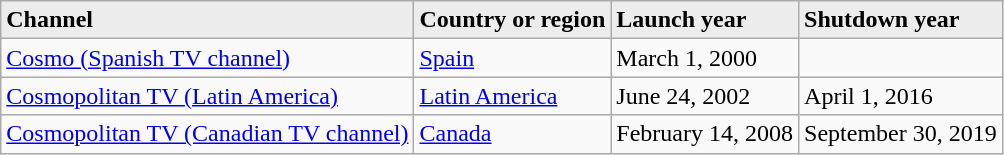<table class="sortable wikitable">
<tr bgcolor="#ececec">
<td><strong>Channel</strong></td>
<td><strong>Country or region</strong></td>
<td><strong>Launch year</strong></td>
<td><strong>Shutdown year</strong></td>
</tr>
<tr>
<td><a href='#'>Cosmo (Spanish TV channel)</a></td>
<td><a href='#'>Spain</a></td>
<td>March 1, 2000</td>
<td></td>
</tr>
<tr>
<td><a href='#'>Cosmopolitan TV (Latin America)</a></td>
<td><a href='#'>Latin America</a></td>
<td>June 24, 2002</td>
<td>April 1, 2016</td>
</tr>
<tr>
<td><a href='#'>Cosmopolitan TV (Canadian TV channel)</a></td>
<td><a href='#'>Canada</a></td>
<td>February 14, 2008</td>
<td>September 30, 2019</td>
</tr>
</table>
